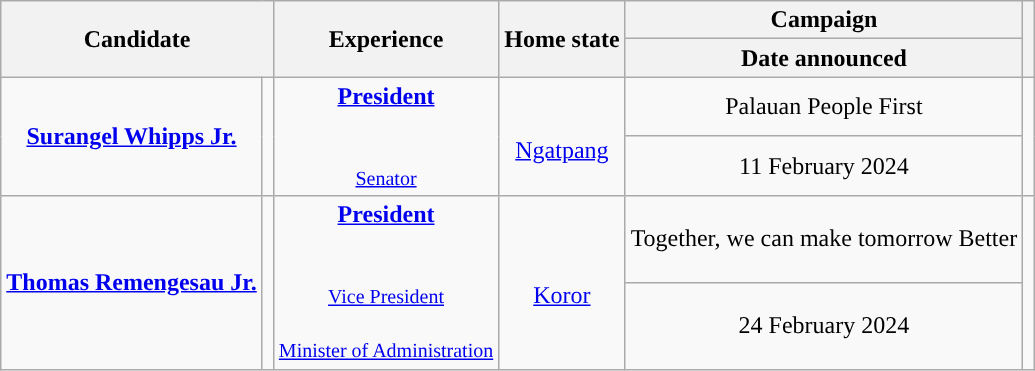<table class="wikitable" style="text-align:center;">
<tr>
<th rowspan="2" colspan="2" style="text-align:210px;">Candidate</th>
<th rowspan="2" style="text-align:150px;">Experience</th>
<th rowspan="2" style="text-align:110px;">Home state</th>
<th style="text-align:130px;">Campaign</th>
<th rowspan="2" style="text-align:50px;"></th>
</tr>
<tr>
<th>Date announced</th>
</tr>
<tr>
<td rowspan="2"> <strong><a href='#'>Surangel Whipps Jr.</a></strong><br></td>
<td rowspan="2" style="background:"></td>
<td rowspan="2"><strong><a href='#'>President</a></strong><br><br><small><strong></strong></small><br><small><a href='#'>Senator</a><br></small></td>
<td rowspan="2"><br><a href='#'>Ngatpang</a></td>
<td>Palauan People First</td>
<td rowspan="2"><br><br></td>
</tr>
<tr>
<td>11 February 2024</td>
</tr>
<tr>
<td rowspan="2"> <strong><a href='#'>Thomas Remengesau Jr.</a></strong><br></td>
<td rowspan="2" style="background:"></td>
<td rowspan="2"><strong><a href='#'>President</a></strong><br><br><small><strong></strong></small><br><small><a href='#'>Vice President</a><br></small><br><small><a href='#'>Minister of Administration</a><br></small></td>
<td rowspan="2"><br><a href='#'>Koror</a></td>
<td>Together, we can make tomorrow Better</td>
<td rowspan="2"><br><br><br><br></td>
</tr>
<tr>
<td>24 February 2024</td>
</tr>
</table>
